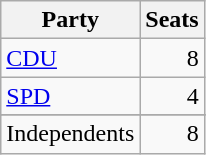<table class="wikitable">
<tr>
<th>Party</th>
<th>Seats</th>
</tr>
<tr>
<td><a href='#'>CDU</a></td>
<td align="right">8</td>
</tr>
<tr>
<td><a href='#'>SPD</a></td>
<td align="right">4</td>
</tr>
<tr>
</tr>
<tr>
<td>Independents</td>
<td align="right">8</td>
</tr>
</table>
